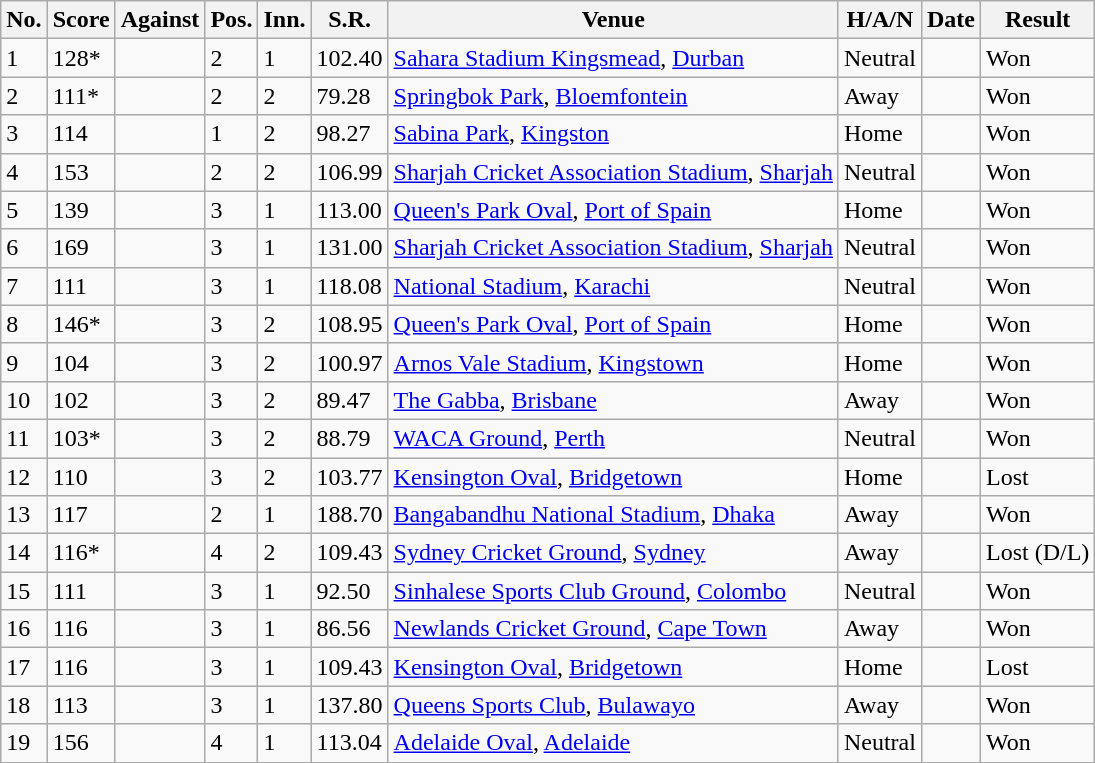<table class="wikitable sortable">
<tr>
<th>No.</th>
<th>Score</th>
<th>Against</th>
<th>Pos.</th>
<th>Inn.</th>
<th>S.R.</th>
<th>Venue</th>
<th>H/A/N</th>
<th>Date</th>
<th>Result</th>
</tr>
<tr>
<td>1</td>
<td> 128*</td>
<td></td>
<td>2</td>
<td>1</td>
<td>102.40</td>
<td><a href='#'>Sahara Stadium Kingsmead</a>, <a href='#'>Durban</a></td>
<td>Neutral</td>
<td></td>
<td>Won</td>
</tr>
<tr>
<td>2</td>
<td> 111*</td>
<td></td>
<td>2</td>
<td>2</td>
<td>79.28</td>
<td><a href='#'>Springbok Park</a>, <a href='#'>Bloemfontein</a></td>
<td>Away</td>
<td></td>
<td>Won</td>
</tr>
<tr>
<td>3</td>
<td> 114</td>
<td></td>
<td>1</td>
<td>2</td>
<td>98.27</td>
<td><a href='#'>Sabina Park</a>, <a href='#'>Kingston</a></td>
<td>Home</td>
<td></td>
<td>Won</td>
</tr>
<tr>
<td>4</td>
<td> 153</td>
<td></td>
<td>2</td>
<td>2</td>
<td>106.99</td>
<td><a href='#'>Sharjah Cricket Association Stadium</a>, <a href='#'>Sharjah</a></td>
<td>Neutral</td>
<td></td>
<td>Won</td>
</tr>
<tr>
<td>5</td>
<td> 139</td>
<td></td>
<td>3</td>
<td>1</td>
<td>113.00</td>
<td><a href='#'>Queen's Park Oval</a>, <a href='#'>Port of Spain</a></td>
<td>Home</td>
<td></td>
<td>Won</td>
</tr>
<tr>
<td>6</td>
<td> 169</td>
<td></td>
<td>3</td>
<td>1</td>
<td>131.00</td>
<td><a href='#'>Sharjah Cricket Association Stadium</a>, <a href='#'>Sharjah</a></td>
<td>Neutral</td>
<td></td>
<td>Won</td>
</tr>
<tr>
<td>7</td>
<td> 111</td>
<td></td>
<td>3</td>
<td>1</td>
<td>118.08</td>
<td><a href='#'>National Stadium</a>, <a href='#'>Karachi</a></td>
<td>Neutral</td>
<td></td>
<td>Won</td>
</tr>
<tr>
<td>8</td>
<td> 146*</td>
<td></td>
<td>3</td>
<td>2</td>
<td>108.95</td>
<td><a href='#'>Queen's Park Oval</a>, <a href='#'>Port of Spain</a></td>
<td>Home</td>
<td></td>
<td>Won</td>
</tr>
<tr>
<td>9</td>
<td> 104</td>
<td></td>
<td>3</td>
<td>2</td>
<td>100.97</td>
<td><a href='#'>Arnos Vale Stadium</a>, <a href='#'>Kingstown</a></td>
<td>Home</td>
<td></td>
<td>Won</td>
</tr>
<tr>
<td>10</td>
<td> 102</td>
<td></td>
<td>3</td>
<td>2</td>
<td>89.47</td>
<td><a href='#'>The Gabba</a>, <a href='#'>Brisbane</a></td>
<td>Away</td>
<td></td>
<td>Won</td>
</tr>
<tr>
<td>11</td>
<td> 103*</td>
<td></td>
<td>3</td>
<td>2</td>
<td>88.79</td>
<td><a href='#'>WACA Ground</a>, <a href='#'>Perth</a></td>
<td>Neutral</td>
<td></td>
<td>Won</td>
</tr>
<tr>
<td>12</td>
<td> 110</td>
<td></td>
<td>3</td>
<td>2</td>
<td>103.77</td>
<td><a href='#'>Kensington Oval</a>, <a href='#'>Bridgetown</a></td>
<td>Home</td>
<td></td>
<td>Lost</td>
</tr>
<tr>
<td>13</td>
<td> 117</td>
<td></td>
<td>2</td>
<td>1</td>
<td>188.70</td>
<td><a href='#'>Bangabandhu National Stadium</a>, <a href='#'>Dhaka</a></td>
<td>Away</td>
<td></td>
<td>Won</td>
</tr>
<tr>
<td>14</td>
<td> 116*</td>
<td></td>
<td>4</td>
<td>2</td>
<td>109.43</td>
<td><a href='#'>Sydney Cricket Ground</a>, <a href='#'>Sydney</a></td>
<td>Away</td>
<td></td>
<td>Lost (D/L)</td>
</tr>
<tr>
<td>15</td>
<td> 111</td>
<td></td>
<td>3</td>
<td>1</td>
<td>92.50</td>
<td><a href='#'>Sinhalese Sports Club Ground</a>, <a href='#'>Colombo</a></td>
<td>Neutral</td>
<td></td>
<td>Won</td>
</tr>
<tr>
<td>16</td>
<td> 116</td>
<td></td>
<td>3</td>
<td>1</td>
<td>86.56</td>
<td><a href='#'>Newlands Cricket Ground</a>, <a href='#'>Cape Town</a></td>
<td>Away</td>
<td></td>
<td>Won</td>
</tr>
<tr>
<td>17</td>
<td> 116</td>
<td></td>
<td>3</td>
<td>1</td>
<td>109.43</td>
<td><a href='#'>Kensington Oval</a>, <a href='#'>Bridgetown</a></td>
<td>Home</td>
<td></td>
<td>Lost</td>
</tr>
<tr>
<td>18</td>
<td> 113</td>
<td></td>
<td>3</td>
<td>1</td>
<td>137.80</td>
<td><a href='#'>Queens Sports Club</a>, <a href='#'>Bulawayo</a></td>
<td>Away</td>
<td></td>
<td>Won</td>
</tr>
<tr>
<td>19</td>
<td> 156</td>
<td></td>
<td>4</td>
<td>1</td>
<td>113.04</td>
<td><a href='#'>Adelaide Oval</a>, <a href='#'>Adelaide</a></td>
<td>Neutral</td>
<td></td>
<td>Won</td>
</tr>
</table>
